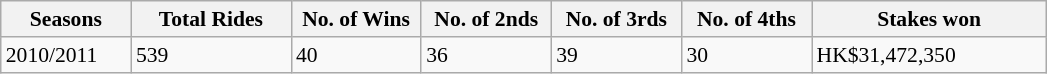<table class="wikitable sortable" style="font-size:90%;">
<tr>
<th width="80px">Seasons</th>
<th width="100px">Total Rides</th>
<th width="80px">No. of Wins</th>
<th width="80px">No. of 2nds</th>
<th width="80px">No. of 3rds</th>
<th width="80px">No. of 4ths</th>
<th width="150px">Stakes won</th>
</tr>
<tr>
<td>2010/2011</td>
<td>539</td>
<td>40</td>
<td>36</td>
<td>39</td>
<td>30</td>
<td>HK$31,472,350</td>
</tr>
</table>
